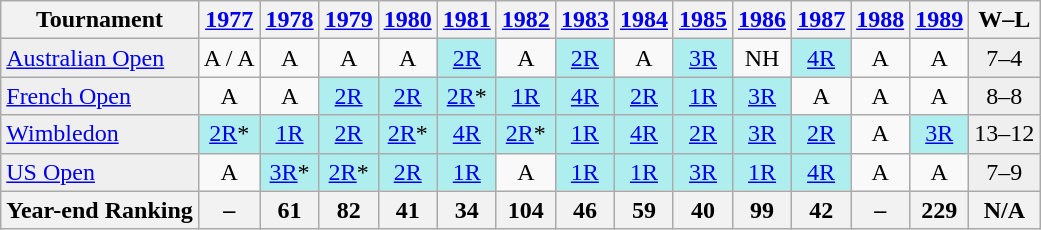<table class=wikitable style=text-align:center>
<tr>
<th>Tournament</th>
<th><a href='#'>1977</a></th>
<th><a href='#'>1978</a></th>
<th><a href='#'>1979</a></th>
<th><a href='#'>1980</a></th>
<th><a href='#'>1981</a></th>
<th><a href='#'>1982</a></th>
<th><a href='#'>1983</a></th>
<th><a href='#'>1984</a></th>
<th><a href='#'>1985</a></th>
<th><a href='#'>1986</a></th>
<th><a href='#'>1987</a></th>
<th><a href='#'>1988</a></th>
<th><a href='#'>1989</a></th>
<th>W–L</th>
</tr>
<tr>
<td bgcolor=#EFEFEF align=left><a href='#'>Australian Open</a></td>
<td align="center">A / A</td>
<td align="center">A</td>
<td align="center">A</td>
<td align="center">A</td>
<td align="center" style="background:#afeeee;"><a href='#'>2R</a></td>
<td align="center">A</td>
<td align="center" style="background:#afeeee;"><a href='#'>2R</a></td>
<td align="center">A</td>
<td align="center" style="background:#afeeee;"><a href='#'>3R</a></td>
<td align="center">NH</td>
<td align="center" style="background:#afeeee;"><a href='#'>4R</a></td>
<td align="center">A</td>
<td align="center">A</td>
<td bgcolor=#EFEFEF>7–4</td>
</tr>
<tr>
<td bgcolor=#EFEFEF align=left><a href='#'>French Open</a></td>
<td align="center">A</td>
<td align="center">A</td>
<td align="center" style="background:#afeeee;"><a href='#'>2R</a></td>
<td align="center" style="background:#afeeee;"><a href='#'>2R</a></td>
<td align="center" style="background:#afeeee;"><a href='#'>2R</a>*</td>
<td align="center" style="background:#afeeee;"><a href='#'>1R</a></td>
<td align="center" style="background:#afeeee;"><a href='#'>4R</a></td>
<td align="center" style="background:#afeeee;"><a href='#'>2R</a></td>
<td align="center" style="background:#afeeee;"><a href='#'>1R</a></td>
<td align="center" style="background:#afeeee;"><a href='#'>3R</a></td>
<td align="center">A</td>
<td align="center">A</td>
<td align="center">A</td>
<td bgcolor=#EFEFEF>8–8</td>
</tr>
<tr>
<td bgcolor=#EFEFEF align=left><a href='#'>Wimbledon</a></td>
<td align="center" style="background:#afeeee;"><a href='#'>2R</a>*</td>
<td align="center" style="background:#afeeee;"><a href='#'>1R</a></td>
<td align="center" style="background:#afeeee;"><a href='#'>2R</a></td>
<td align="center" style="background:#afeeee;"><a href='#'>2R</a>*</td>
<td align="center" style="background:#afeeee;"><a href='#'>4R</a></td>
<td align="center" style="background:#afeeee;"><a href='#'>2R</a>*</td>
<td align="center" style="background:#afeeee;"><a href='#'>1R</a></td>
<td align="center" style="background:#afeeee;"><a href='#'>4R</a></td>
<td align="center" style="background:#afeeee;"><a href='#'>2R</a></td>
<td align="center" style="background:#afeeee;"><a href='#'>3R</a></td>
<td align="center" style="background:#afeeee;"><a href='#'>2R</a></td>
<td align="center">A</td>
<td align="center" style="background:#afeeee;"><a href='#'>3R</a></td>
<td bgcolor=#EFEFEF>13–12</td>
</tr>
<tr>
<td bgcolor=#EFEFEF align=left><a href='#'>US Open</a></td>
<td align="center">A</td>
<td align="center" style="background:#afeeee;"><a href='#'>3R</a>*</td>
<td align="center" style="background:#afeeee;"><a href='#'>2R</a>*</td>
<td align="center" style="background:#afeeee;"><a href='#'>2R</a></td>
<td align="center" style="background:#afeeee;"><a href='#'>1R</a></td>
<td align="center">A</td>
<td align="center" style="background:#afeeee;"><a href='#'>1R</a></td>
<td align="center" style="background:#afeeee;"><a href='#'>1R</a></td>
<td align="center" style="background:#afeeee;"><a href='#'>3R</a></td>
<td align="center" style="background:#afeeee;"><a href='#'>1R</a></td>
<td align="center" style="background:#afeeee;"><a href='#'>4R</a></td>
<td align="center">A</td>
<td align="center">A</td>
<td bgcolor=#EFEFEF>7–9</td>
</tr>
<tr>
<th style=text-align:left>Year-end Ranking</th>
<th align="center">–</th>
<th align="center">61</th>
<th align="center">82</th>
<th align="center">41</th>
<th align="center">34</th>
<th align="center">104</th>
<th align="center">46</th>
<th align="center">59</th>
<th align="center">40</th>
<th align="center">99</th>
<th align="center">42</th>
<th align="center">–</th>
<th align="center">229</th>
<th align="center">N/A</th>
</tr>
</table>
